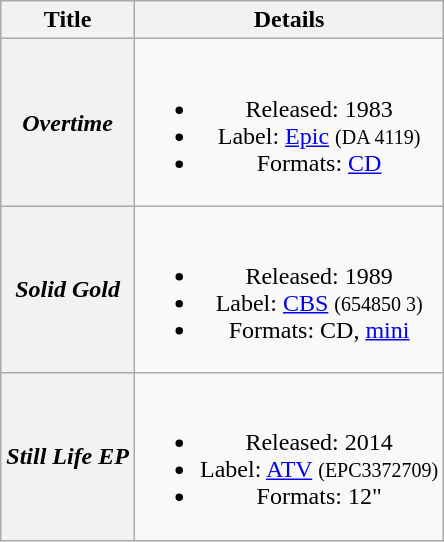<table class="wikitable plainrowheaders" border="1" style="text-align:center;">
<tr>
<th scope="col">Title</th>
<th scope="col">Details</th>
</tr>
<tr>
<th scope="row"><em>Overtime</em></th>
<td><br><ul><li>Released: 1983</li><li>Label: <a href='#'>Epic</a> <small>(DA 4119)</small></li><li>Formats: <a href='#'>CD</a></li></ul></td>
</tr>
<tr>
<th scope="row"><em>Solid Gold</em></th>
<td><br><ul><li>Released: 1989</li><li>Label: <a href='#'>CBS</a> <small>(654850 3)</small></li><li>Formats: CD, <a href='#'>mini</a></li></ul></td>
</tr>
<tr>
<th scope="row"><em>Still Life EP</em></th>
<td><br><ul><li>Released: 2014</li><li>Label: <a href='#'>ATV</a> <small>(EPC3372709)</small></li><li>Formats: 12"</li></ul></td>
</tr>
</table>
